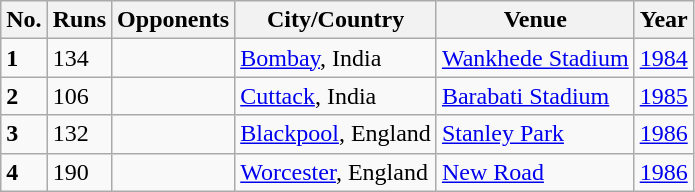<table class="wikitable">
<tr>
<th>No.</th>
<th>Runs</th>
<th>Opponents</th>
<th>City/Country</th>
<th>Venue</th>
<th>Year</th>
</tr>
<tr>
<td><strong>1</strong></td>
<td>134</td>
<td></td>
<td><a href='#'>Bombay</a>, India</td>
<td><a href='#'>Wankhede Stadium</a></td>
<td><a href='#'>1984</a></td>
</tr>
<tr>
<td><strong>2</strong></td>
<td>106</td>
<td></td>
<td><a href='#'>Cuttack</a>, India</td>
<td><a href='#'>Barabati Stadium</a></td>
<td><a href='#'>1985</a></td>
</tr>
<tr>
<td><strong>3</strong></td>
<td>132</td>
<td></td>
<td><a href='#'>Blackpool</a>, England</td>
<td><a href='#'>Stanley Park</a></td>
<td><a href='#'>1986</a></td>
</tr>
<tr>
<td><strong>4</strong></td>
<td>190</td>
<td></td>
<td><a href='#'>Worcester</a>, England</td>
<td><a href='#'>New Road</a></td>
<td><a href='#'>1986</a></td>
</tr>
</table>
